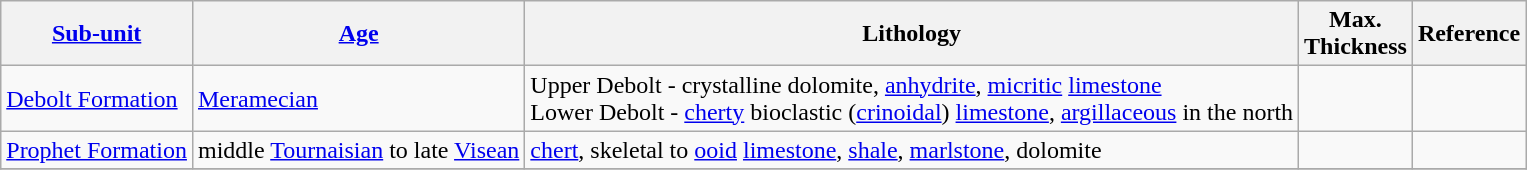<table class="wikitable">
<tr>
<th><a href='#'>Sub-unit</a></th>
<th><a href='#'>Age</a></th>
<th>Lithology</th>
<th>Max.<br>Thickness</th>
<th>Reference</th>
</tr>
<tr>
<td><a href='#'>Debolt Formation</a></td>
<td><a href='#'>Meramecian</a></td>
<td>Upper Debolt - crystalline dolomite, <a href='#'>anhydrite</a>, <a href='#'>micritic</a> <a href='#'>limestone</a><br>Lower Debolt - <a href='#'>cherty</a> bioclastic (<a href='#'>crinoidal</a>) <a href='#'>limestone</a>, <a href='#'>argillaceous</a> in the north</td>
<td></td>
<td></td>
</tr>
<tr>
<td><a href='#'>Prophet Formation</a></td>
<td>middle <a href='#'>Tournaisian</a> to late <a href='#'>Visean</a></td>
<td><a href='#'>chert</a>, skeletal to <a href='#'>ooid</a> <a href='#'>limestone</a>, <a href='#'>shale</a>, <a href='#'>marlstone</a>, dolomite</td>
<td></td>
<td></td>
</tr>
<tr>
</tr>
</table>
